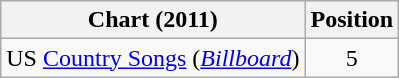<table class="wikitable sortable">
<tr>
<th scope="col">Chart (2011)</th>
<th scope="col">Position</th>
</tr>
<tr>
<td>US <a href='#'>Country Songs</a> (<em><a href='#'>Billboard</a></em>)</td>
<td align="center">5</td>
</tr>
</table>
